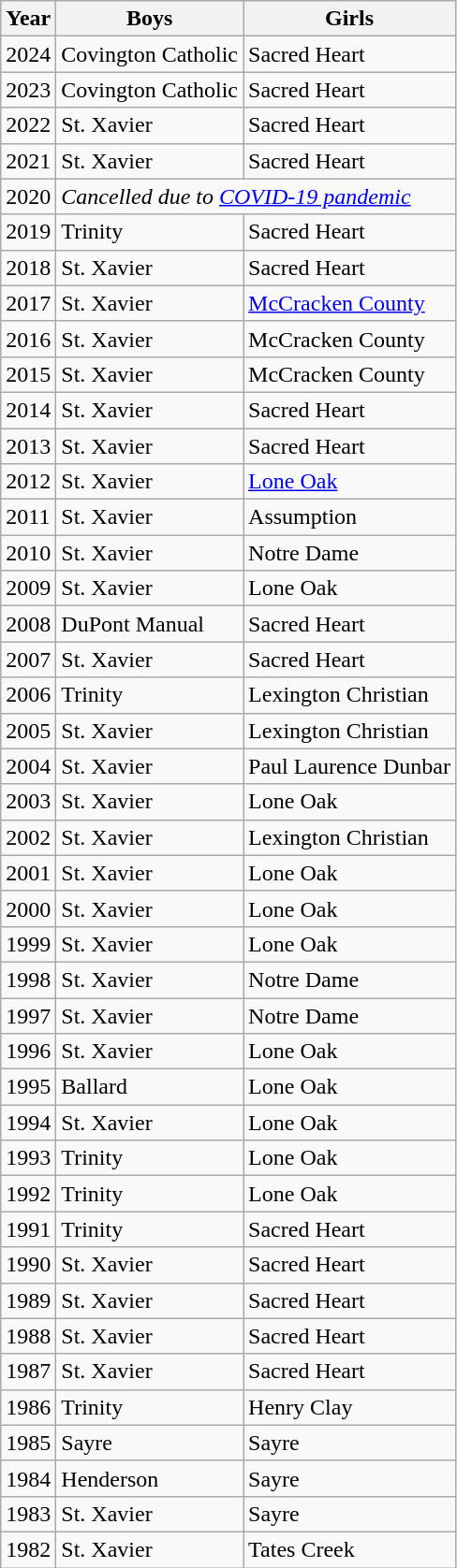<table class="wikitable">
<tr>
<th>Year</th>
<th>Boys</th>
<th>Girls</th>
</tr>
<tr>
<td>2024</td>
<td>Covington Catholic</td>
<td>Sacred Heart</td>
</tr>
<tr>
<td>2023</td>
<td>Covington Catholic</td>
<td>Sacred Heart</td>
</tr>
<tr>
<td>2022</td>
<td>St. Xavier</td>
<td>Sacred Heart</td>
</tr>
<tr>
<td>2021</td>
<td>St. Xavier</td>
<td>Sacred Heart</td>
</tr>
<tr>
<td>2020</td>
<td colspan="2"><em>Cancelled due to <a href='#'>COVID-19 pandemic</a></em></td>
</tr>
<tr>
<td>2019</td>
<td>Trinity</td>
<td>Sacred Heart</td>
</tr>
<tr>
<td>2018</td>
<td>St. Xavier</td>
<td>Sacred Heart</td>
</tr>
<tr>
<td>2017</td>
<td>St. Xavier</td>
<td><a href='#'>McCracken County</a></td>
</tr>
<tr>
<td>2016</td>
<td>St. Xavier</td>
<td>McCracken County</td>
</tr>
<tr>
<td>2015</td>
<td>St. Xavier</td>
<td>McCracken County</td>
</tr>
<tr>
<td>2014</td>
<td>St. Xavier</td>
<td>Sacred Heart</td>
</tr>
<tr>
<td>2013</td>
<td>St. Xavier</td>
<td>Sacred Heart</td>
</tr>
<tr>
<td>2012</td>
<td>St. Xavier</td>
<td><a href='#'>Lone Oak</a></td>
</tr>
<tr>
<td>2011</td>
<td>St. Xavier</td>
<td>Assumption</td>
</tr>
<tr>
<td>2010</td>
<td>St. Xavier</td>
<td>Notre Dame</td>
</tr>
<tr>
<td>2009</td>
<td>St. Xavier</td>
<td>Lone Oak</td>
</tr>
<tr>
<td>2008</td>
<td>DuPont Manual</td>
<td>Sacred Heart</td>
</tr>
<tr>
<td>2007</td>
<td>St. Xavier</td>
<td>Sacred Heart</td>
</tr>
<tr>
<td>2006</td>
<td>Trinity</td>
<td>Lexington Christian</td>
</tr>
<tr>
<td>2005</td>
<td>St. Xavier</td>
<td>Lexington Christian</td>
</tr>
<tr>
<td>2004</td>
<td>St. Xavier</td>
<td>Paul Laurence Dunbar</td>
</tr>
<tr>
<td>2003</td>
<td>St. Xavier</td>
<td>Lone Oak</td>
</tr>
<tr>
<td>2002</td>
<td>St. Xavier</td>
<td>Lexington Christian</td>
</tr>
<tr>
<td>2001</td>
<td>St. Xavier</td>
<td>Lone Oak</td>
</tr>
<tr>
<td>2000</td>
<td>St. Xavier</td>
<td>Lone Oak</td>
</tr>
<tr>
<td>1999</td>
<td>St. Xavier</td>
<td>Lone Oak</td>
</tr>
<tr>
<td>1998</td>
<td>St. Xavier</td>
<td>Notre Dame</td>
</tr>
<tr>
<td>1997</td>
<td>St. Xavier</td>
<td>Notre Dame</td>
</tr>
<tr>
<td>1996</td>
<td>St. Xavier</td>
<td>Lone Oak</td>
</tr>
<tr>
<td>1995</td>
<td>Ballard</td>
<td>Lone Oak</td>
</tr>
<tr>
<td>1994</td>
<td>St. Xavier</td>
<td>Lone Oak</td>
</tr>
<tr>
<td>1993</td>
<td>Trinity</td>
<td>Lone Oak</td>
</tr>
<tr>
<td>1992</td>
<td>Trinity</td>
<td>Lone Oak</td>
</tr>
<tr>
<td>1991</td>
<td>Trinity</td>
<td>Sacred Heart</td>
</tr>
<tr>
<td>1990</td>
<td>St. Xavier</td>
<td>Sacred Heart</td>
</tr>
<tr>
<td>1989</td>
<td>St. Xavier</td>
<td>Sacred Heart</td>
</tr>
<tr>
<td>1988</td>
<td>St. Xavier</td>
<td>Sacred Heart</td>
</tr>
<tr>
<td>1987</td>
<td>St. Xavier</td>
<td>Sacred Heart</td>
</tr>
<tr>
<td>1986</td>
<td>Trinity</td>
<td>Henry Clay</td>
</tr>
<tr>
<td>1985</td>
<td>Sayre</td>
<td>Sayre</td>
</tr>
<tr>
<td>1984</td>
<td>Henderson</td>
<td>Sayre</td>
</tr>
<tr>
<td>1983</td>
<td>St. Xavier</td>
<td>Sayre</td>
</tr>
<tr>
<td>1982</td>
<td>St. Xavier</td>
<td>Tates Creek</td>
</tr>
</table>
